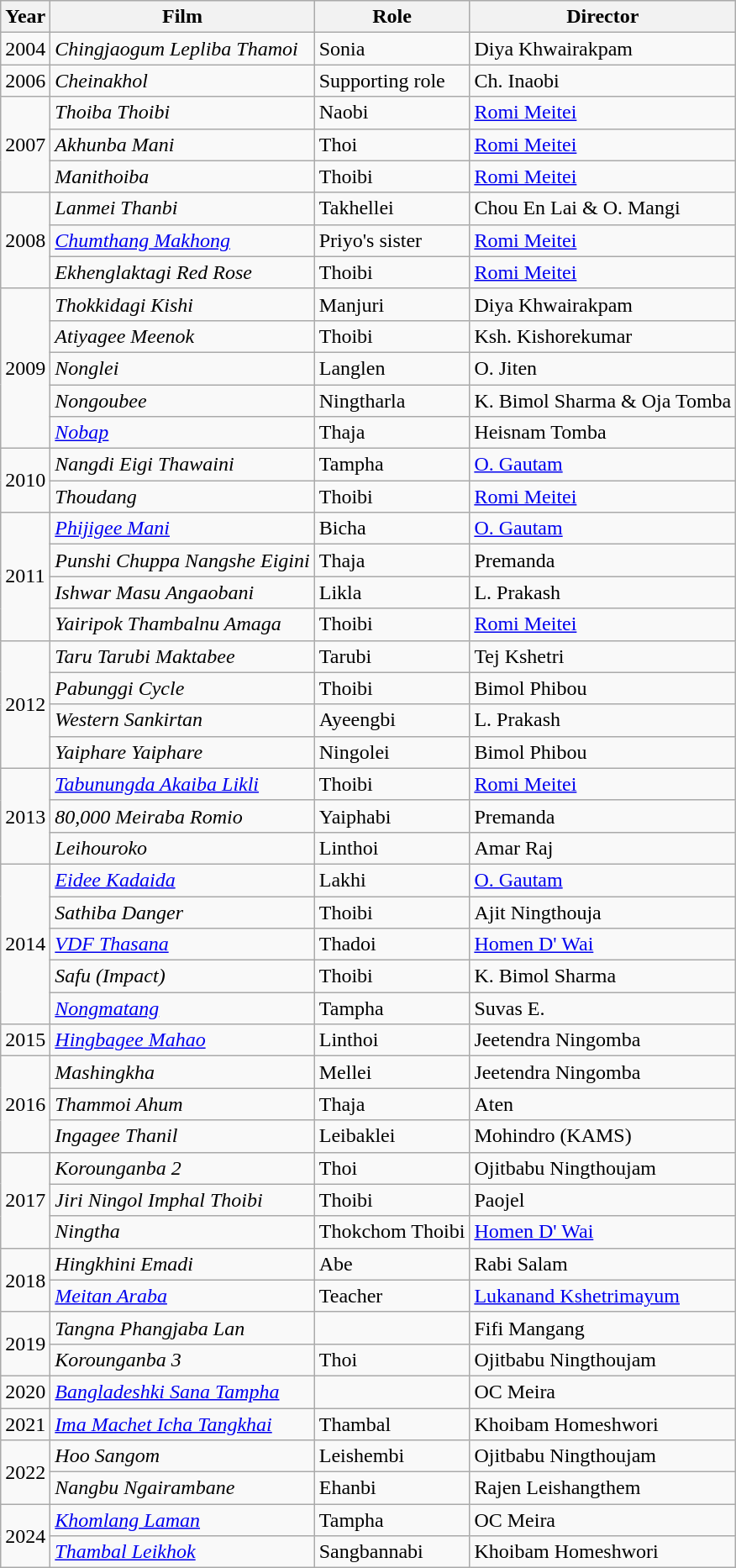<table class="wikitable sortable">
<tr>
<th>Year</th>
<th>Film</th>
<th>Role</th>
<th>Director</th>
</tr>
<tr>
<td>2004</td>
<td><em>Chingjaogum Lepliba Thamoi</em></td>
<td>Sonia</td>
<td>Diya Khwairakpam</td>
</tr>
<tr>
<td>2006</td>
<td><em>Cheinakhol</em></td>
<td>Supporting role</td>
<td>Ch. Inaobi</td>
</tr>
<tr>
<td rowspan="3">2007</td>
<td><em>Thoiba Thoibi</em></td>
<td>Naobi</td>
<td><a href='#'>Romi Meitei</a></td>
</tr>
<tr>
<td><em>Akhunba Mani</em></td>
<td>Thoi</td>
<td><a href='#'>Romi Meitei</a></td>
</tr>
<tr>
<td><em>Manithoiba</em></td>
<td>Thoibi</td>
<td><a href='#'>Romi Meitei</a></td>
</tr>
<tr>
<td rowspan="3">2008</td>
<td><em>Lanmei Thanbi</em></td>
<td>Takhellei</td>
<td>Chou En Lai & O. Mangi</td>
</tr>
<tr>
<td><em><a href='#'>Chumthang Makhong</a></em></td>
<td>Priyo's sister</td>
<td><a href='#'>Romi Meitei</a></td>
</tr>
<tr>
<td><em>Ekhenglaktagi Red Rose</em></td>
<td>Thoibi</td>
<td><a href='#'>Romi Meitei</a></td>
</tr>
<tr>
<td rowspan="5">2009</td>
<td><em>Thokkidagi Kishi</em></td>
<td>Manjuri</td>
<td>Diya Khwairakpam</td>
</tr>
<tr>
<td><em>Atiyagee Meenok</em></td>
<td>Thoibi</td>
<td>Ksh. Kishorekumar</td>
</tr>
<tr>
<td><em>Nonglei</em></td>
<td>Langlen</td>
<td>O. Jiten</td>
</tr>
<tr>
<td><em>Nongoubee</em></td>
<td>Ningtharla</td>
<td>K. Bimol Sharma & Oja Tomba</td>
</tr>
<tr>
<td><em><a href='#'>Nobap</a></em></td>
<td>Thaja</td>
<td>Heisnam Tomba</td>
</tr>
<tr>
<td rowspan="2">2010</td>
<td><em>Nangdi Eigi Thawaini</em></td>
<td>Tampha</td>
<td><a href='#'>O. Gautam</a></td>
</tr>
<tr>
<td><em>Thoudang</em></td>
<td>Thoibi</td>
<td><a href='#'>Romi Meitei</a></td>
</tr>
<tr>
<td rowspan="4">2011</td>
<td><em><a href='#'>Phijigee Mani</a></em></td>
<td>Bicha</td>
<td><a href='#'>O. Gautam</a></td>
</tr>
<tr>
<td><em>Punshi Chuppa Nangshe Eigini</em></td>
<td>Thaja</td>
<td>Premanda</td>
</tr>
<tr>
<td><em>Ishwar Masu Angaobani</em></td>
<td>Likla</td>
<td>L. Prakash</td>
</tr>
<tr>
<td><em>Yairipok Thambalnu Amaga</em></td>
<td>Thoibi</td>
<td><a href='#'>Romi Meitei</a></td>
</tr>
<tr>
<td rowspan="4">2012</td>
<td><em>Taru Tarubi Maktabee</em></td>
<td>Tarubi</td>
<td>Tej Kshetri</td>
</tr>
<tr>
<td><em>Pabunggi Cycle</em></td>
<td>Thoibi</td>
<td>Bimol Phibou</td>
</tr>
<tr>
<td><em>Western Sankirtan</em></td>
<td>Ayeengbi</td>
<td>L. Prakash</td>
</tr>
<tr>
<td><em>Yaiphare Yaiphare</em></td>
<td>Ningolei</td>
<td>Bimol Phibou</td>
</tr>
<tr>
<td rowspan="3">2013</td>
<td><em><a href='#'>Tabunungda Akaiba Likli</a></em></td>
<td>Thoibi</td>
<td><a href='#'>Romi Meitei</a></td>
</tr>
<tr>
<td><em>80,000 Meiraba Romio</em></td>
<td>Yaiphabi</td>
<td>Premanda</td>
</tr>
<tr>
<td><em>Leihouroko</em></td>
<td>Linthoi</td>
<td>Amar Raj</td>
</tr>
<tr>
<td rowspan="5">2014</td>
<td><em><a href='#'>Eidee Kadaida</a></em></td>
<td>Lakhi</td>
<td><a href='#'>O. Gautam</a></td>
</tr>
<tr>
<td><em>Sathiba Danger</em></td>
<td>Thoibi</td>
<td>Ajit Ningthouja</td>
</tr>
<tr>
<td><em><a href='#'>VDF Thasana</a></em></td>
<td>Thadoi</td>
<td><a href='#'>Homen D' Wai</a></td>
</tr>
<tr>
<td><em>Safu (Impact)</em></td>
<td>Thoibi</td>
<td>K. Bimol Sharma</td>
</tr>
<tr>
<td><em><a href='#'>Nongmatang</a></em></td>
<td>Tampha</td>
<td>Suvas E.</td>
</tr>
<tr>
<td>2015</td>
<td><em><a href='#'>Hingbagee Mahao</a></em></td>
<td>Linthoi</td>
<td>Jeetendra Ningomba</td>
</tr>
<tr>
<td rowspan="3">2016</td>
<td><em>Mashingkha</em></td>
<td>Mellei</td>
<td>Jeetendra Ningomba</td>
</tr>
<tr>
<td><em>Thammoi Ahum</em></td>
<td>Thaja</td>
<td>Aten</td>
</tr>
<tr>
<td><em>Ingagee Thanil</em></td>
<td>Leibaklei</td>
<td>Mohindro (KAMS)</td>
</tr>
<tr>
<td rowspan="3">2017</td>
<td><em>Korounganba 2</em></td>
<td>Thoi</td>
<td>Ojitbabu Ningthoujam</td>
</tr>
<tr>
<td><em>Jiri Ningol Imphal Thoibi</em></td>
<td>Thoibi</td>
<td>Paojel</td>
</tr>
<tr>
<td><em>Ningtha</em></td>
<td>Thokchom Thoibi</td>
<td><a href='#'>Homen D' Wai</a></td>
</tr>
<tr>
<td rowspan="2">2018</td>
<td><em>Hingkhini Emadi</em></td>
<td>Abe</td>
<td>Rabi Salam</td>
</tr>
<tr>
<td><em><a href='#'>Meitan Araba</a></em></td>
<td>Teacher</td>
<td><a href='#'>Lukanand Kshetrimayum</a></td>
</tr>
<tr>
<td rowspan="2">2019</td>
<td><em>Tangna Phangjaba Lan</em></td>
<td></td>
<td>Fifi Mangang</td>
</tr>
<tr>
<td><em>Korounganba 3</em></td>
<td>Thoi</td>
<td>Ojitbabu Ningthoujam</td>
</tr>
<tr>
<td>2020</td>
<td><em><a href='#'>Bangladeshki Sana Tampha</a></em></td>
<td></td>
<td>OC Meira</td>
</tr>
<tr>
<td>2021</td>
<td><em><a href='#'>Ima Machet Icha Tangkhai</a></em></td>
<td>Thambal</td>
<td>Khoibam Homeshwori</td>
</tr>
<tr>
<td rowspan="2">2022</td>
<td><em>Hoo Sangom</em></td>
<td>Leishembi</td>
<td>Ojitbabu Ningthoujam</td>
</tr>
<tr>
<td><em>Nangbu Ngairambane</em></td>
<td>Ehanbi</td>
<td>Rajen Leishangthem</td>
</tr>
<tr>
<td rowspan="2">2024</td>
<td><em><a href='#'>Khomlang Laman</a></em></td>
<td>Tampha</td>
<td>OC Meira</td>
</tr>
<tr>
<td><em><a href='#'>Thambal Leikhok</a></em></td>
<td>Sangbannabi</td>
<td>Khoibam Homeshwori</td>
</tr>
</table>
